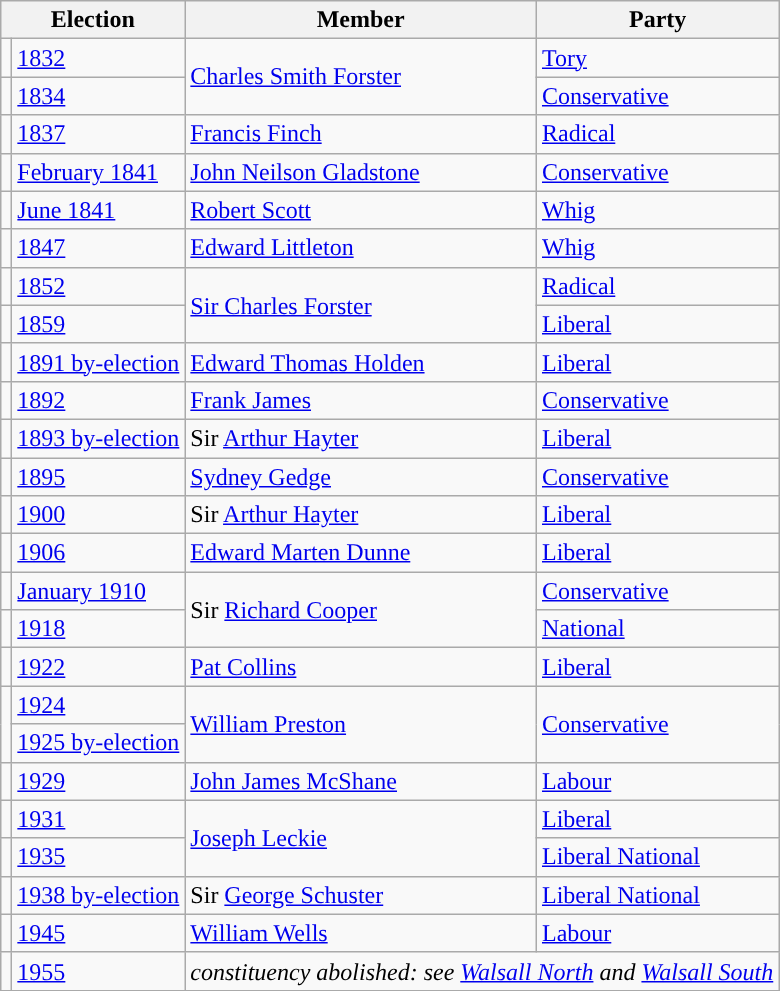<table class="wikitable">
<tr>
<th colspan="2">Election</th>
<th>Member</th>
<th>Party</th>
</tr>
<tr>
<td style="color:inherit;background-color: "></td>
<td><a href='#'>1832</a></td>
<td rowspan="2"><a href='#'>Charles Smith Forster</a></td>
<td><a href='#'>Tory</a></td>
</tr>
<tr>
<td style="color:inherit;background-color: "></td>
<td><a href='#'>1834</a></td>
<td><a href='#'>Conservative</a></td>
</tr>
<tr>
<td style="color:inherit;background-color: "></td>
<td><a href='#'>1837</a></td>
<td><a href='#'>Francis Finch</a></td>
<td><a href='#'>Radical</a></td>
</tr>
<tr>
<td style="color:inherit;background-color: "></td>
<td><a href='#'>February 1841</a></td>
<td><a href='#'>John Neilson Gladstone</a></td>
<td><a href='#'>Conservative</a></td>
</tr>
<tr>
<td style="color:inherit;background-color: "></td>
<td><a href='#'>June 1841</a></td>
<td><a href='#'>Robert Scott</a></td>
<td><a href='#'>Whig</a></td>
</tr>
<tr>
<td style="color:inherit;background-color: "></td>
<td><a href='#'>1847</a></td>
<td><a href='#'>Edward Littleton</a></td>
<td><a href='#'>Whig</a></td>
</tr>
<tr>
<td style="color:inherit;background-color: "></td>
<td><a href='#'>1852</a></td>
<td rowspan="2"><a href='#'>Sir Charles Forster</a></td>
<td><a href='#'>Radical</a></td>
</tr>
<tr>
<td style="color:inherit;background-color: "></td>
<td><a href='#'>1859</a></td>
<td><a href='#'>Liberal</a></td>
</tr>
<tr>
<td style="color:inherit;background-color: "></td>
<td><a href='#'>1891 by-election</a></td>
<td><a href='#'>Edward Thomas Holden</a></td>
<td><a href='#'>Liberal</a></td>
</tr>
<tr>
<td style="color:inherit;background-color: "></td>
<td><a href='#'>1892</a></td>
<td><a href='#'>Frank James</a></td>
<td><a href='#'>Conservative</a></td>
</tr>
<tr>
<td style="color:inherit;background-color: "></td>
<td><a href='#'>1893 by-election</a></td>
<td>Sir <a href='#'>Arthur Hayter</a></td>
<td><a href='#'>Liberal</a></td>
</tr>
<tr>
<td style="color:inherit;background-color: "></td>
<td><a href='#'>1895</a></td>
<td><a href='#'>Sydney Gedge</a></td>
<td><a href='#'>Conservative</a></td>
</tr>
<tr>
<td style="color:inherit;background-color: "></td>
<td><a href='#'>1900</a></td>
<td>Sir <a href='#'>Arthur Hayter</a></td>
<td><a href='#'>Liberal</a></td>
</tr>
<tr>
<td style="color:inherit;background-color: "></td>
<td><a href='#'>1906</a></td>
<td><a href='#'>Edward Marten Dunne</a></td>
<td><a href='#'>Liberal</a></td>
</tr>
<tr>
<td style="color:inherit;background-color: "></td>
<td><a href='#'>January 1910</a></td>
<td rowspan="2">Sir <a href='#'>Richard Cooper</a></td>
<td><a href='#'>Conservative</a></td>
</tr>
<tr>
<td style="color:inherit;background-color: "></td>
<td><a href='#'>1918</a></td>
<td><a href='#'>National</a></td>
</tr>
<tr>
<td style="color:inherit;background-color: "></td>
<td><a href='#'>1922</a></td>
<td><a href='#'>Pat Collins</a></td>
<td><a href='#'>Liberal</a></td>
</tr>
<tr>
<td rowspan="2" style="color:inherit;background-color: "></td>
<td><a href='#'>1924</a></td>
<td rowspan="2"><a href='#'>William Preston</a></td>
<td rowspan="2"><a href='#'>Conservative</a></td>
</tr>
<tr>
<td><a href='#'>1925 by-election</a></td>
</tr>
<tr>
<td style="color:inherit;background-color: "></td>
<td><a href='#'>1929</a></td>
<td><a href='#'>John James McShane</a></td>
<td><a href='#'>Labour</a></td>
</tr>
<tr>
<td style="color:inherit;background-color: "></td>
<td><a href='#'>1931</a></td>
<td rowspan="2"><a href='#'>Joseph Leckie</a></td>
<td><a href='#'>Liberal</a></td>
</tr>
<tr>
<td style="color:inherit;background-color: "></td>
<td><a href='#'>1935</a></td>
<td><a href='#'>Liberal National</a></td>
</tr>
<tr>
<td style="color:inherit;background-color: "></td>
<td><a href='#'>1938 by-election</a></td>
<td>Sir <a href='#'>George Schuster</a></td>
<td><a href='#'>Liberal National</a></td>
</tr>
<tr>
<td style="color:inherit;background-color: "></td>
<td><a href='#'>1945</a></td>
<td><a href='#'>William Wells</a></td>
<td><a href='#'>Labour</a></td>
</tr>
<tr>
<td></td>
<td><a href='#'>1955</a></td>
<td colspan="2"><em>constituency abolished: see <a href='#'>Walsall North</a> and <a href='#'>Walsall South</a></em></td>
</tr>
</table>
